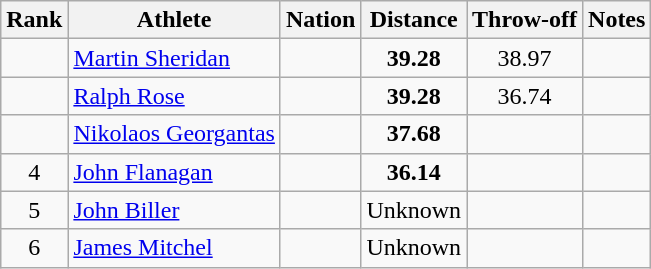<table class="wikitable sortable" style="text-align:center">
<tr>
<th>Rank</th>
<th>Athlete</th>
<th>Nation</th>
<th>Distance</th>
<th>Throw-off</th>
<th>Notes</th>
</tr>
<tr>
<td></td>
<td align=left><a href='#'>Martin Sheridan</a></td>
<td align=left></td>
<td><strong>39.28</strong> </td>
<td>38.97</td>
<td></td>
</tr>
<tr>
<td></td>
<td align=left><a href='#'>Ralph Rose</a></td>
<td align=left></td>
<td><strong>39.28</strong> </td>
<td>36.74</td>
<td></td>
</tr>
<tr>
<td></td>
<td align=left><a href='#'>Nikolaos Georgantas</a></td>
<td align=left></td>
<td><strong>37.68</strong></td>
<td></td>
<td></td>
</tr>
<tr>
<td>4</td>
<td align=left><a href='#'>John Flanagan</a></td>
<td align=left></td>
<td><strong>36.14</strong></td>
<td></td>
<td></td>
</tr>
<tr>
<td>5</td>
<td align=left><a href='#'>John Biller</a></td>
<td align=left></td>
<td data-sort-value=30.00>Unknown</td>
<td></td>
<td></td>
</tr>
<tr>
<td>6</td>
<td align=left><a href='#'>James Mitchel</a></td>
<td align=left></td>
<td data-sort-value=20.00>Unknown</td>
<td></td>
<td></td>
</tr>
</table>
